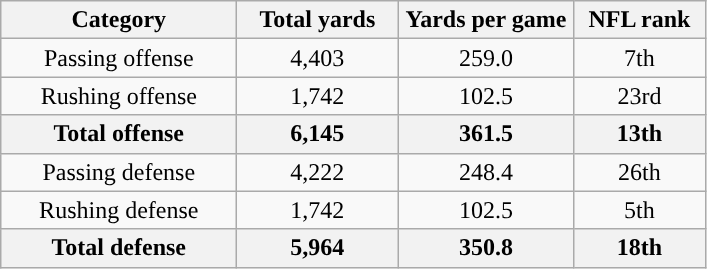<table class="wikitable" style="text-align:center">
<tr>
<th width="150">Category</th>
<th width="100">Total yards</th>
<th width="110">Yards per game</th>
<th width="80">NFL rank<br></th>
</tr>
<tr>
<td>Passing offense</td>
<td>4,403</td>
<td>259.0</td>
<td>7th</td>
</tr>
<tr>
<td>Rushing offense</td>
<td>1,742</td>
<td>102.5</td>
<td>23rd</td>
</tr>
<tr>
<th>Total offense</th>
<th>6,145</th>
<th>361.5</th>
<th>13th</th>
</tr>
<tr>
<td>Passing defense</td>
<td>4,222</td>
<td>248.4</td>
<td>26th</td>
</tr>
<tr>
<td>Rushing defense</td>
<td>1,742</td>
<td>102.5</td>
<td>5th</td>
</tr>
<tr>
<th>Total defense</th>
<th>5,964</th>
<th>350.8</th>
<th>18th</th>
</tr>
</table>
